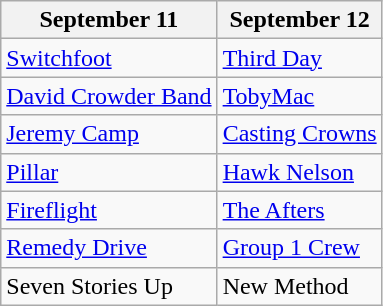<table class="wikitable">
<tr>
<th>September 11</th>
<th>September 12</th>
</tr>
<tr>
<td><a href='#'>Switchfoot</a></td>
<td><a href='#'>Third Day</a></td>
</tr>
<tr>
<td><a href='#'>David Crowder Band</a></td>
<td><a href='#'>TobyMac</a></td>
</tr>
<tr>
<td><a href='#'>Jeremy Camp</a></td>
<td><a href='#'>Casting Crowns</a></td>
</tr>
<tr>
<td><a href='#'>Pillar</a></td>
<td><a href='#'>Hawk Nelson</a></td>
</tr>
<tr>
<td><a href='#'>Fireflight</a></td>
<td><a href='#'>The Afters</a></td>
</tr>
<tr>
<td><a href='#'>Remedy Drive</a></td>
<td><a href='#'>Group 1 Crew</a></td>
</tr>
<tr>
<td>Seven Stories Up</td>
<td>New Method</td>
</tr>
</table>
